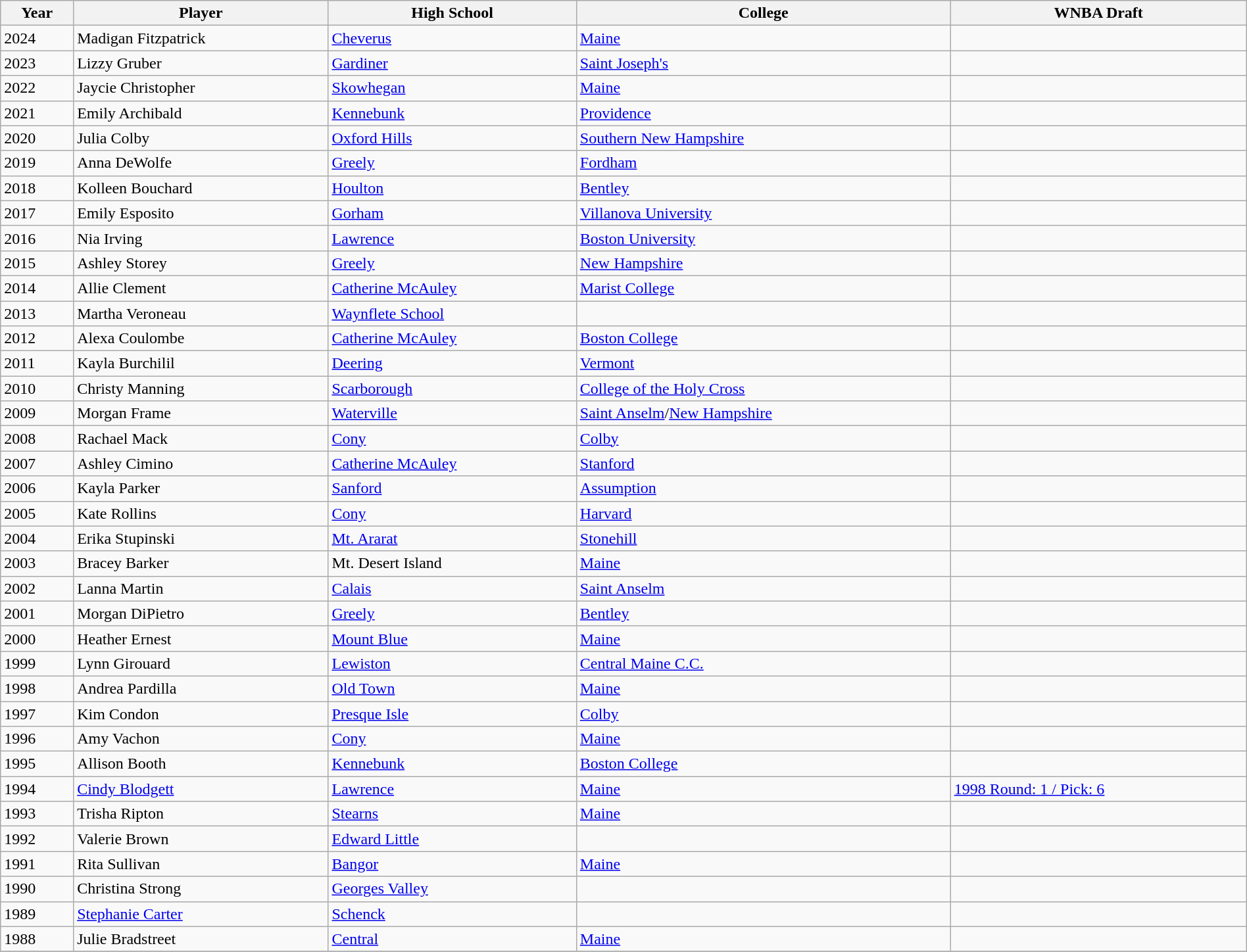<table class="wikitable sortable" width="100%">
<tr>
<th>Year</th>
<th>Player</th>
<th>High School</th>
<th>College</th>
<th>WNBA Draft</th>
</tr>
<tr>
<td>2024</td>
<td>Madigan Fitzpatrick</td>
<td><a href='#'>Cheverus</a></td>
<td><a href='#'>Maine</a></td>
<td></td>
</tr>
<tr>
<td>2023</td>
<td>Lizzy Gruber</td>
<td><a href='#'>Gardiner</a></td>
<td><a href='#'>Saint Joseph's</a></td>
<td></td>
</tr>
<tr>
<td>2022</td>
<td>Jaycie Christopher</td>
<td><a href='#'>Skowhegan</a></td>
<td><a href='#'>Maine</a></td>
<td></td>
</tr>
<tr>
<td>2021</td>
<td>Emily Archibald</td>
<td><a href='#'>Kennebunk</a></td>
<td><a href='#'>Providence</a></td>
<td></td>
</tr>
<tr>
<td>2020</td>
<td>Julia Colby</td>
<td><a href='#'>Oxford Hills</a></td>
<td><a href='#'>Southern New Hampshire</a></td>
<td></td>
</tr>
<tr>
<td>2019</td>
<td>Anna DeWolfe</td>
<td><a href='#'>Greely</a></td>
<td><a href='#'>Fordham</a></td>
<td></td>
</tr>
<tr>
<td>2018</td>
<td>Kolleen Bouchard</td>
<td><a href='#'>Houlton</a></td>
<td><a href='#'>Bentley</a></td>
<td></td>
</tr>
<tr>
<td>2017</td>
<td>Emily Esposito</td>
<td><a href='#'>Gorham</a></td>
<td><a href='#'>Villanova University</a></td>
<td></td>
</tr>
<tr>
<td>2016</td>
<td>Nia Irving</td>
<td><a href='#'>Lawrence</a></td>
<td><a href='#'>Boston University</a></td>
<td></td>
</tr>
<tr>
<td>2015</td>
<td>Ashley Storey</td>
<td><a href='#'>Greely</a></td>
<td><a href='#'>New Hampshire</a></td>
<td></td>
</tr>
<tr>
<td>2014</td>
<td>Allie Clement</td>
<td><a href='#'>Catherine McAuley</a></td>
<td><a href='#'>Marist College</a></td>
<td></td>
</tr>
<tr>
<td>2013</td>
<td>Martha Veroneau</td>
<td><a href='#'>Waynflete School</a></td>
<td></td>
</tr>
<tr>
<td>2012</td>
<td>Alexa Coulombe</td>
<td><a href='#'>Catherine McAuley</a></td>
<td><a href='#'>Boston College</a></td>
<td></td>
</tr>
<tr>
<td>2011</td>
<td>Kayla Burchilil</td>
<td><a href='#'>Deering</a></td>
<td><a href='#'>Vermont</a></td>
<td></td>
</tr>
<tr>
<td>2010</td>
<td>Christy Manning</td>
<td><a href='#'>Scarborough</a></td>
<td><a href='#'>College of the Holy Cross</a></td>
<td></td>
</tr>
<tr>
<td>2009</td>
<td>Morgan Frame</td>
<td><a href='#'>Waterville</a></td>
<td><a href='#'>Saint Anselm</a>/<a href='#'>New Hampshire</a></td>
<td></td>
</tr>
<tr>
<td>2008</td>
<td>Rachael Mack</td>
<td><a href='#'>Cony</a></td>
<td><a href='#'>Colby</a></td>
<td></td>
</tr>
<tr>
<td>2007</td>
<td>Ashley Cimino</td>
<td><a href='#'>Catherine McAuley</a></td>
<td><a href='#'>Stanford</a></td>
<td></td>
</tr>
<tr>
<td>2006</td>
<td>Kayla Parker</td>
<td><a href='#'>Sanford</a></td>
<td><a href='#'>Assumption</a></td>
<td></td>
</tr>
<tr>
<td>2005</td>
<td>Kate Rollins</td>
<td><a href='#'>Cony</a></td>
<td><a href='#'>Harvard</a></td>
<td></td>
</tr>
<tr>
<td>2004</td>
<td>Erika Stupinski</td>
<td><a href='#'>Mt. Ararat</a></td>
<td><a href='#'>Stonehill</a></td>
<td></td>
</tr>
<tr>
<td>2003</td>
<td>Bracey Barker</td>
<td>Mt. Desert Island</td>
<td><a href='#'>Maine</a></td>
<td></td>
</tr>
<tr>
<td>2002</td>
<td>Lanna Martin</td>
<td><a href='#'>Calais</a></td>
<td><a href='#'>Saint Anselm</a></td>
<td></td>
</tr>
<tr>
<td>2001</td>
<td>Morgan DiPietro</td>
<td><a href='#'>Greely</a></td>
<td><a href='#'>Bentley</a></td>
<td></td>
</tr>
<tr>
<td>2000</td>
<td>Heather Ernest</td>
<td><a href='#'>Mount Blue</a></td>
<td><a href='#'>Maine</a></td>
<td></td>
</tr>
<tr>
<td>1999</td>
<td>Lynn Girouard</td>
<td><a href='#'>Lewiston</a></td>
<td><a href='#'>Central Maine C.C.</a></td>
<td></td>
</tr>
<tr>
<td>1998</td>
<td>Andrea Pardilla</td>
<td><a href='#'>Old Town</a></td>
<td><a href='#'>Maine</a></td>
<td></td>
</tr>
<tr>
<td>1997</td>
<td>Kim Condon</td>
<td><a href='#'>Presque Isle</a></td>
<td><a href='#'>Colby</a></td>
<td></td>
</tr>
<tr>
<td>1996</td>
<td>Amy Vachon</td>
<td><a href='#'>Cony</a></td>
<td><a href='#'>Maine</a></td>
<td></td>
</tr>
<tr>
<td>1995</td>
<td>Allison Booth</td>
<td><a href='#'>Kennebunk</a></td>
<td><a href='#'>Boston College</a></td>
<td></td>
</tr>
<tr>
<td>1994</td>
<td><a href='#'>Cindy Blodgett</a></td>
<td><a href='#'>Lawrence</a></td>
<td><a href='#'>Maine</a></td>
<td><a href='#'>1998 Round: 1 / Pick: 6</a></td>
</tr>
<tr>
<td>1993</td>
<td>Trisha Ripton</td>
<td><a href='#'>Stearns</a></td>
<td><a href='#'>Maine</a></td>
<td></td>
</tr>
<tr>
<td>1992</td>
<td>Valerie Brown</td>
<td><a href='#'>Edward Little</a></td>
<td></td>
<td></td>
</tr>
<tr>
<td>1991</td>
<td>Rita Sullivan</td>
<td><a href='#'>Bangor</a></td>
<td><a href='#'>Maine</a></td>
<td></td>
</tr>
<tr>
<td>1990</td>
<td>Christina Strong</td>
<td><a href='#'>Georges Valley</a></td>
<td></td>
<td></td>
</tr>
<tr>
<td>1989</td>
<td><a href='#'>Stephanie Carter</a></td>
<td><a href='#'>Schenck</a></td>
<td></td>
<td></td>
</tr>
<tr>
<td>1988</td>
<td>Julie Bradstreet</td>
<td><a href='#'>Central</a></td>
<td><a href='#'>Maine</a></td>
<td></td>
</tr>
<tr>
</tr>
</table>
